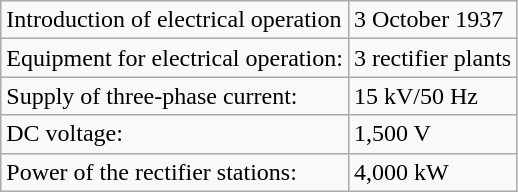<table class="wikitable">
<tr>
<td>Introduction of electrical operation</td>
<td>3 October 1937</td>
</tr>
<tr>
<td>Equipment for electrical operation:</td>
<td>3 rectifier plants</td>
</tr>
<tr>
<td>Supply of three-phase current:</td>
<td>15 kV/50 Hz</td>
</tr>
<tr>
<td>DC voltage:</td>
<td>1,500 V</td>
</tr>
<tr>
<td>Power of the rectifier stations:</td>
<td>4,000 kW</td>
</tr>
</table>
